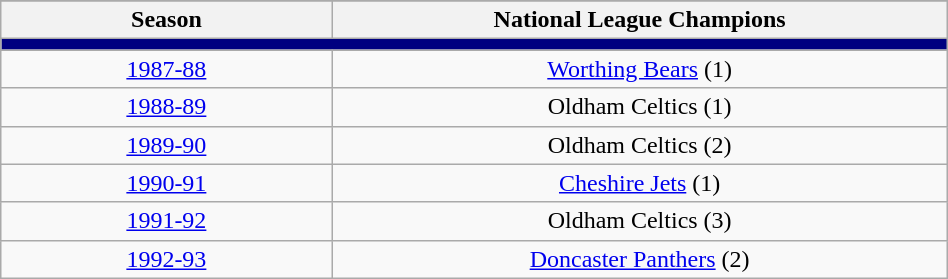<table class="wikitable" style="text-align:center;font-size:100%;width: 50%">
<tr bgcolor="#efefef">
</tr>
<tr>
<th width=35%>Season</th>
<th width=65%>National League Champions</th>
</tr>
<tr>
<td colspan="7" align=center bgcolor="navy"></td>
</tr>
<tr>
<td><a href='#'>1987-88</a></td>
<td><a href='#'>Worthing Bears</a> (1)</td>
</tr>
<tr>
<td><a href='#'>1988-89</a></td>
<td>Oldham Celtics (1)</td>
</tr>
<tr>
<td><a href='#'>1989-90</a></td>
<td>Oldham Celtics (2)</td>
</tr>
<tr>
<td><a href='#'>1990-91</a></td>
<td><a href='#'>Cheshire Jets</a> (1)</td>
</tr>
<tr>
<td><a href='#'>1991-92</a></td>
<td>Oldham Celtics (3)</td>
</tr>
<tr>
<td><a href='#'>1992-93</a></td>
<td><a href='#'>Doncaster Panthers</a> (2)</td>
</tr>
</table>
